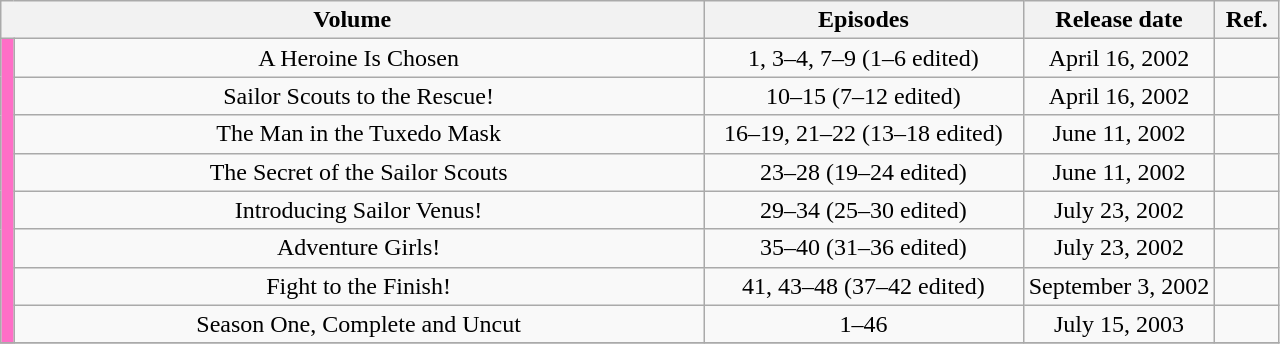<table class="wikitable" style="text-align: center;">
<tr>
<th colspan="2">Volume</th>
<th width="25%">Episodes</th>
<th width="15%">Release date</th>
<th width="5%">Ref.</th>
</tr>
<tr>
<td rowspan="8" width="1%" style="background: #FF6EC7;"></td>
<td>A Heroine Is Chosen</td>
<td>1, 3–4, 7–9 (1–6 edited)</td>
<td>April 16, 2002</td>
<td></td>
</tr>
<tr>
<td>Sailor Scouts to the Rescue!</td>
<td>10–15 (7–12 edited)</td>
<td>April 16, 2002</td>
<td></td>
</tr>
<tr>
<td>The Man in the Tuxedo Mask</td>
<td>16–19, 21–22 (13–18 edited)</td>
<td>June 11, 2002</td>
<td></td>
</tr>
<tr>
<td>The Secret of the Sailor Scouts</td>
<td>23–28 (19–24 edited)</td>
<td>June 11, 2002</td>
<td></td>
</tr>
<tr>
<td>Introducing Sailor Venus!</td>
<td>29–34 (25–30 edited)</td>
<td>July 23, 2002</td>
<td></td>
</tr>
<tr>
<td>Adventure Girls!</td>
<td>35–40 (31–36 edited)</td>
<td>July 23, 2002</td>
<td></td>
</tr>
<tr>
<td>Fight to the Finish!</td>
<td>41, 43–48 (37–42 edited)</td>
<td>September 3, 2002</td>
<td></td>
</tr>
<tr>
<td>Season One, Complete and Uncut</td>
<td>1–46</td>
<td>July 15, 2003</td>
<td></td>
</tr>
<tr>
</tr>
</table>
